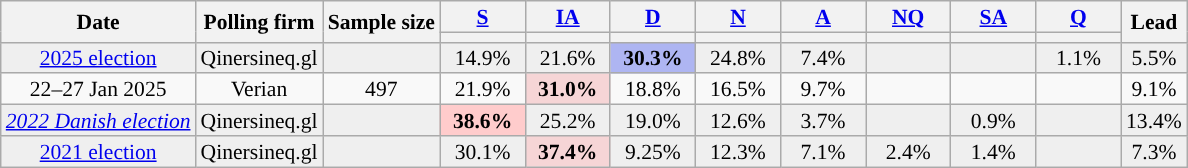<table class="wikitable sortable mw-datatable" style="text-align:center;font-size:90%;line-height:14px;">
<tr>
<th rowspan="2">Date</th>
<th rowspan="2">Polling firm</th>
<th rowspan="2">Sample size</th>
<th class="unsortable" style="width:50px;"><a href='#'>S</a></th>
<th class="unsortable" style="width:50px;"><a href='#'>IA</a></th>
<th class="unsortable" style="width:50px;"><a href='#'>D</a></th>
<th class="unsortable" style="width:50px;"><a href='#'>N</a></th>
<th class="unsortable" style="width:50px;"><a href='#'>A</a></th>
<th class="unsortable" style="width:50px;"><a href='#'>NQ</a></th>
<th class="unsortable" style="width:50px;"><a href='#'>SA</a></th>
<th class="unsortable" style="width:50px;"><a href='#'>Q</a></th>
<th rowspan="2">Lead</th>
</tr>
<tr>
<th data-sort-type="number" style="background:"></th>
<th data-sort-type="number" style="background:"></th>
<th data-sort-type="number" style="background:"></th>
<th data-sort-type="number" style="background:"></th>
<th data-sort-type="number" style="background:"></th>
<th data-sort-type="number" style="background:"></th>
<th data-sort-type="number" style="background:"></th>
<th data-sort-type="number" style="background:"></th>
</tr>
<tr style="background:#EFEFEF;">
<td><a href='#'>2025 election</a></td>
<td>Qinersineq.gl</td>
<td></td>
<td>14.9%</td>
<td>21.6%</td>
<td style="background:#aeb5f2;"><strong>30.3%</strong></td>
<td>24.8%</td>
<td>7.4%</td>
<td></td>
<td></td>
<td>1.1%</td>
<td style="background:">5.5%</td>
</tr>
<tr>
<td>22–27 Jan 2025</td>
<td>Verian</td>
<td>497</td>
<td>21.9%</td>
<td style="background:#F6D5D6;"><strong>31.0%</strong></td>
<td>18.8%</td>
<td>16.5%</td>
<td>9.7%</td>
<td></td>
<td></td>
<td></td>
<td style="background:">9.1%</td>
</tr>
<tr style="background:#EFEFEF;">
<td><em><a href='#'>2022 Danish election</a></em></td>
<td>Qinersineq.gl</td>
<td></td>
<td style="background:#FFCCCC;"><strong>38.6%</strong></td>
<td>25.2%</td>
<td>19.0%</td>
<td>12.6%</td>
<td>3.7%</td>
<td></td>
<td>0.9%</td>
<td></td>
<td style="background:">13.4%</td>
</tr>
<tr style="background:#EFEFEF;">
<td><a href='#'>2021 election</a></td>
<td>Qinersineq.gl</td>
<td></td>
<td>30.1%</td>
<td style="background:#F6D5D6;"><strong>37.4%</strong></td>
<td>9.25%</td>
<td>12.3%</td>
<td>7.1%</td>
<td>2.4%</td>
<td>1.4%</td>
<td></td>
<td style="background:">7.3%</td>
</tr>
</table>
